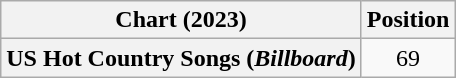<table class="wikitable plainrowheaders" style="text-align:center">
<tr>
<th scope="col">Chart (2023)</th>
<th scope="col">Position</th>
</tr>
<tr>
<th scope="row">US Hot Country Songs (<em>Billboard</em>)</th>
<td>69</td>
</tr>
</table>
